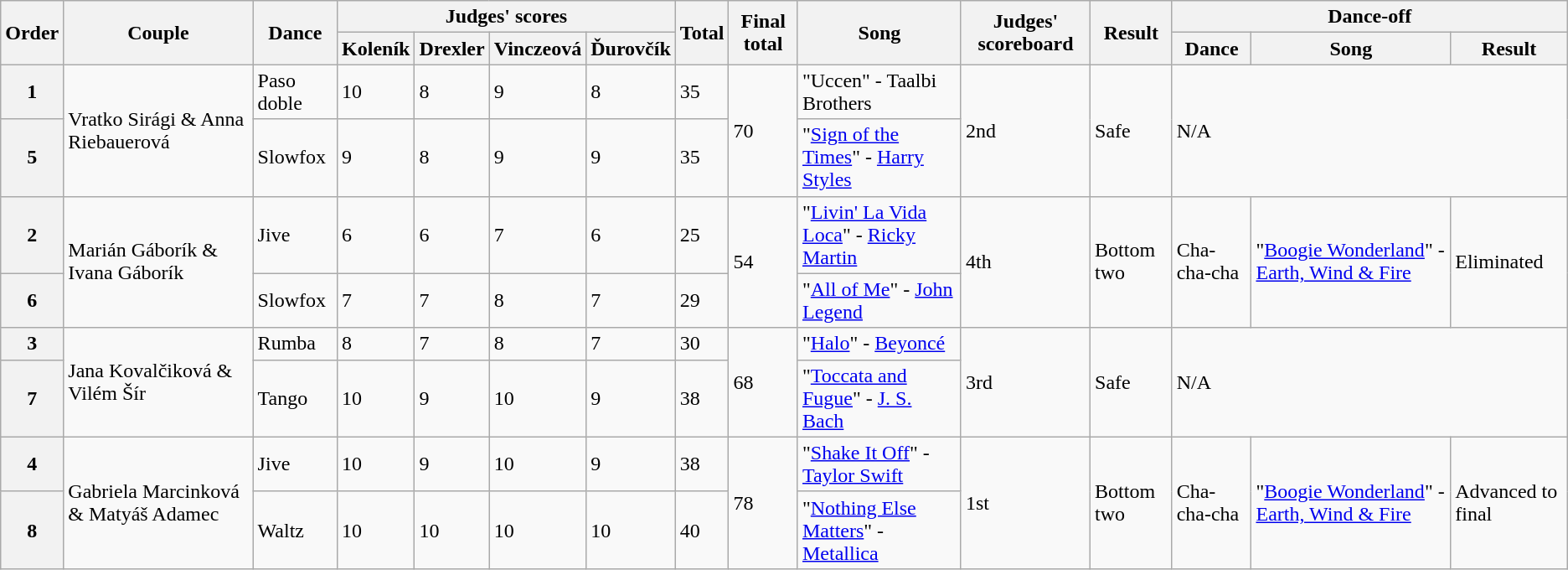<table class="wikitable">
<tr>
<th rowspan="2">Order</th>
<th rowspan="2">Couple</th>
<th rowspan="2">Dance</th>
<th colspan="4">Judges' scores</th>
<th rowspan="2">Total</th>
<th rowspan="2">Final total</th>
<th rowspan="2">Song</th>
<th rowspan="2">Judges' scoreboard</th>
<th rowspan="2">Result</th>
<th colspan="3">Dance-off</th>
</tr>
<tr>
<th>Koleník</th>
<th>Drexler</th>
<th>Vinczeová</th>
<th>Ďurovčík</th>
<th>Dance</th>
<th>Song</th>
<th>Result</th>
</tr>
<tr>
<th>1</th>
<td rowspan="2">Vratko Sirági & Anna Riebauerová</td>
<td>Paso doble</td>
<td>10</td>
<td>8</td>
<td>9</td>
<td>8</td>
<td>35</td>
<td rowspan="2">70</td>
<td>"Uccen" - Taalbi Brothers</td>
<td rowspan="2">2nd</td>
<td rowspan="2">Safe</td>
<td colspan="3" rowspan="2">N/A</td>
</tr>
<tr>
<th>5</th>
<td>Slowfox</td>
<td>9</td>
<td>8</td>
<td>9</td>
<td>9</td>
<td>35</td>
<td>"<a href='#'>Sign of the Times</a>" - <a href='#'>Harry Styles</a></td>
</tr>
<tr>
<th>2</th>
<td rowspan="2">Marián Gáborík & Ivana Gáborík</td>
<td>Jive</td>
<td>6</td>
<td>6</td>
<td>7</td>
<td>6</td>
<td>25</td>
<td rowspan="2">54</td>
<td>"<a href='#'>Livin' La Vida Loca</a>" - <a href='#'>Ricky Martin</a></td>
<td rowspan="2">4th</td>
<td rowspan="2">Bottom two</td>
<td rowspan="2">Cha-cha-cha</td>
<td rowspan="2">"<a href='#'>Boogie Wonderland</a>" - <a href='#'>Earth, Wind & Fire</a></td>
<td rowspan="2">Eliminated</td>
</tr>
<tr>
<th>6</th>
<td>Slowfox</td>
<td>7</td>
<td>7</td>
<td>8</td>
<td>7</td>
<td>29</td>
<td>"<a href='#'>All of Me</a>" - <a href='#'>John Legend</a></td>
</tr>
<tr>
<th>3</th>
<td rowspan="2">Jana Kovalčiková & Vilém Šír</td>
<td>Rumba</td>
<td>8</td>
<td>7</td>
<td>8</td>
<td>7</td>
<td>30</td>
<td rowspan="2">68</td>
<td>"<a href='#'>Halo</a>" - <a href='#'>Beyoncé</a></td>
<td rowspan="2">3rd</td>
<td rowspan="2">Safe</td>
<td colspan="3" rowspan="2">N/A</td>
</tr>
<tr>
<th>7</th>
<td>Tango</td>
<td>10</td>
<td>9</td>
<td>10</td>
<td>9</td>
<td>38</td>
<td>"<a href='#'>Toccata and Fugue</a>" - <a href='#'>J. S. Bach</a></td>
</tr>
<tr>
<th>4</th>
<td rowspan="2">Gabriela Marcinková & Matyáš Adamec</td>
<td>Jive</td>
<td>10</td>
<td>9</td>
<td>10</td>
<td>9</td>
<td>38</td>
<td rowspan="2">78</td>
<td>"<a href='#'>Shake It Off</a>" - <a href='#'>Taylor Swift</a></td>
<td rowspan="2">1st</td>
<td rowspan="2">Bottom two</td>
<td rowspan="2">Cha-cha-cha</td>
<td rowspan="2">"<a href='#'>Boogie Wonderland</a>" - <a href='#'>Earth, Wind & Fire</a></td>
<td rowspan="2">Advanced to final</td>
</tr>
<tr>
<th>8</th>
<td>Waltz</td>
<td>10</td>
<td>10</td>
<td>10</td>
<td>10</td>
<td>40</td>
<td>"<a href='#'>Nothing Else Matters</a>" - <a href='#'>Metallica</a></td>
</tr>
</table>
